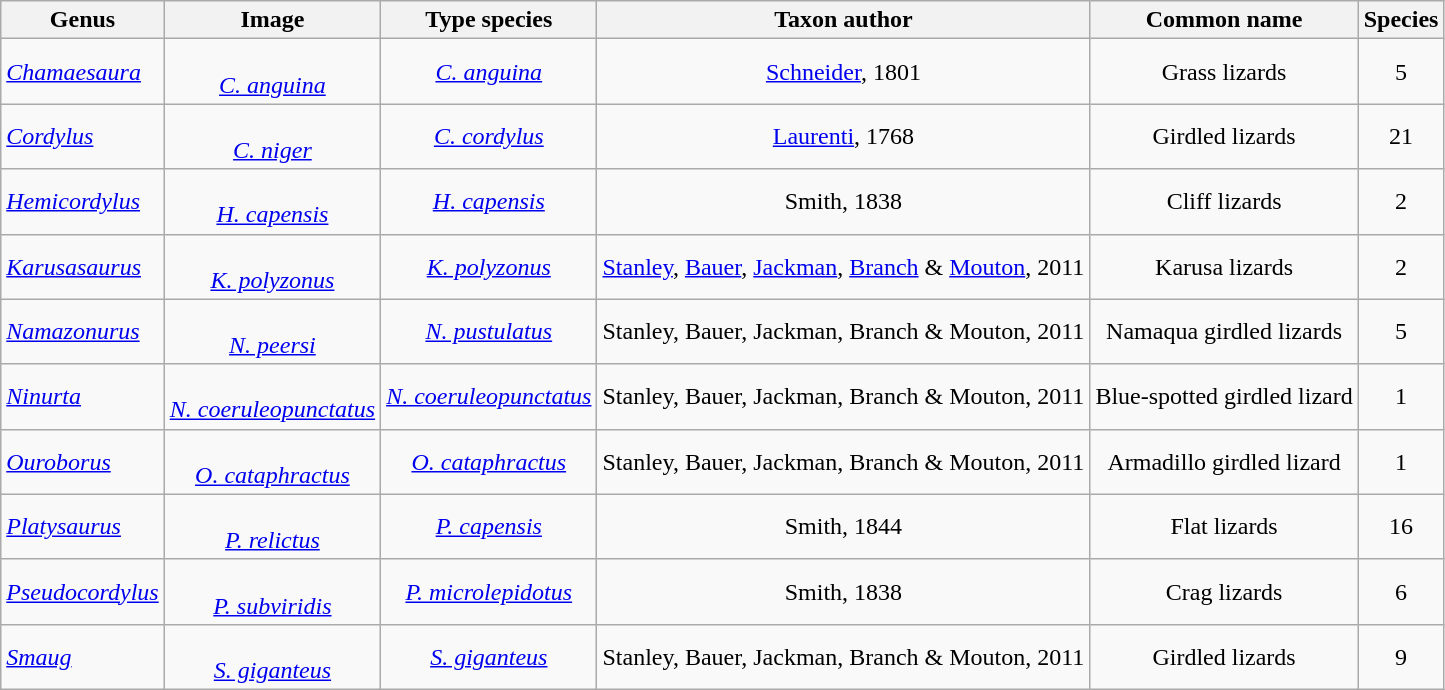<table class="wikitable mw-collapsible">
<tr>
<th>Genus</th>
<th>Image</th>
<th>Type species</th>
<th>Taxon author</th>
<th>Common name</th>
<th>Species</th>
</tr>
<tr>
<td><em><a href='#'>Chamaesaura</a></em></td>
<td align=center><br><em><a href='#'>C. anguina</a></em></td>
<td align=center><em><a href='#'>C. anguina</a></em> </td>
<td align=center><a href='#'>Schneider</a>, 1801</td>
<td align=center>Grass lizards</td>
<td align=center>5</td>
</tr>
<tr>
<td><em><a href='#'>Cordylus</a></em></td>
<td align=center><br><em><a href='#'>C. niger</a></em></td>
<td align=center><em><a href='#'>C. cordylus</a></em> </td>
<td align=center><a href='#'>Laurenti</a>, 1768</td>
<td align=center>Girdled lizards</td>
<td align=center>21</td>
</tr>
<tr>
<td><em><a href='#'>Hemicordylus</a></em></td>
<td align=center><br><em><a href='#'>H. capensis</a></em></td>
<td align=center><em><a href='#'>H. capensis</a></em> </td>
<td align=center>Smith, 1838</td>
<td align=center>Cliff lizards</td>
<td align=center>2</td>
</tr>
<tr>
<td><em><a href='#'>Karusasaurus</a></em></td>
<td align=center><br><em><a href='#'>K. polyzonus</a></em></td>
<td align=center><em><a href='#'>K. polyzonus</a></em> </td>
<td align=center><a href='#'>Stanley</a>, <a href='#'>Bauer</a>, <a href='#'>Jackman</a>, <a href='#'>Branch</a> & <a href='#'>Mouton</a>, 2011</td>
<td align=center>Karusa lizards</td>
<td align=center>2</td>
</tr>
<tr>
<td><em><a href='#'>Namazonurus</a></em></td>
<td align=center><br><em><a href='#'>N. peersi</a></em></td>
<td align=center><em><a href='#'>N. pustulatus</a></em> </td>
<td align=center>Stanley, Bauer, Jackman, Branch & Mouton, 2011</td>
<td align=center>Namaqua girdled lizards</td>
<td align=center>5</td>
</tr>
<tr>
<td><em><a href='#'>Ninurta</a></em></td>
<td align=center><br><em><a href='#'>N. coeruleopunctatus</a></em></td>
<td align=center><em><a href='#'>N. coeruleopunctatus</a></em> </td>
<td align=center>Stanley, Bauer, Jackman, Branch & Mouton, 2011</td>
<td align=center>Blue-spotted girdled lizard</td>
<td align=center>1</td>
</tr>
<tr>
<td><em><a href='#'>Ouroborus</a></em></td>
<td align=center><br><em><a href='#'>O. cataphractus</a></em></td>
<td align=center><em><a href='#'>O. cataphractus</a></em> </td>
<td align=center>Stanley, Bauer, Jackman, Branch & Mouton, 2011</td>
<td align=center>Armadillo girdled lizard</td>
<td align=center>1</td>
</tr>
<tr>
<td><em><a href='#'>Platysaurus</a></em></td>
<td align=center><br><em><a href='#'>P. relictus</a></em></td>
<td align=center><em><a href='#'>P. capensis</a></em> </td>
<td align=center>Smith, 1844</td>
<td align=center>Flat lizards</td>
<td align=center>16</td>
</tr>
<tr>
<td><em><a href='#'>Pseudocordylus</a></em></td>
<td align=center><br><em><a href='#'>P. subviridis</a></em></td>
<td align=center><em><a href='#'>P. microlepidotus</a></em> </td>
<td align=center>Smith, 1838</td>
<td align=center>Crag lizards</td>
<td align=center>6</td>
</tr>
<tr>
<td><em><a href='#'>Smaug</a></em></td>
<td align=center><br><em><a href='#'>S. giganteus</a></em></td>
<td align=center><em><a href='#'>S. giganteus</a></em> </td>
<td align=center>Stanley, Bauer, Jackman, Branch & Mouton, 2011</td>
<td align=center>Girdled lizards</td>
<td align=center>9</td>
</tr>
</table>
